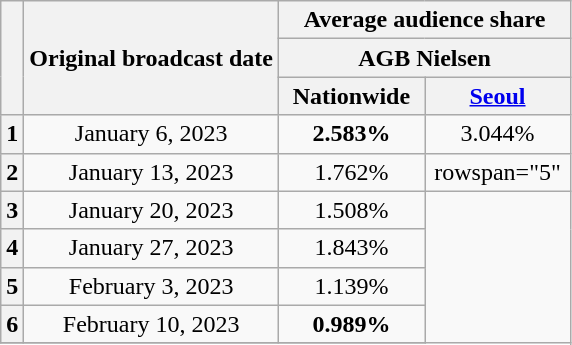<table class="wikitable" style="text-align:center">
<tr>
<th rowspan="3"></th>
<th rowspan="3">Original broadcast date</th>
<th colspan="2">Average audience share</th>
</tr>
<tr>
<th colspan="2">AGB Nielsen</th>
</tr>
<tr>
<th width=90>Nationwide</th>
<th width=90><a href='#'>Seoul</a></th>
</tr>
<tr>
<th>1</th>
<td>January 6, 2023</td>
<td><span><strong>2.583%</strong></span></td>
<td>3.044%</td>
</tr>
<tr>
<th>2</th>
<td>January 13, 2023</td>
<td>1.762%</td>
<td>rowspan="5" </td>
</tr>
<tr>
<th>3</th>
<td>January 20, 2023</td>
<td>1.508%</td>
</tr>
<tr>
<th>4</th>
<td>January 27, 2023</td>
<td>1.843%</td>
</tr>
<tr>
<th>5</th>
<td>February 3, 2023</td>
<td>1.139%</td>
</tr>
<tr>
<th>6</th>
<td>February 10, 2023</td>
<td><span><strong>0.989%</strong></span></td>
</tr>
<tr>
</tr>
</table>
